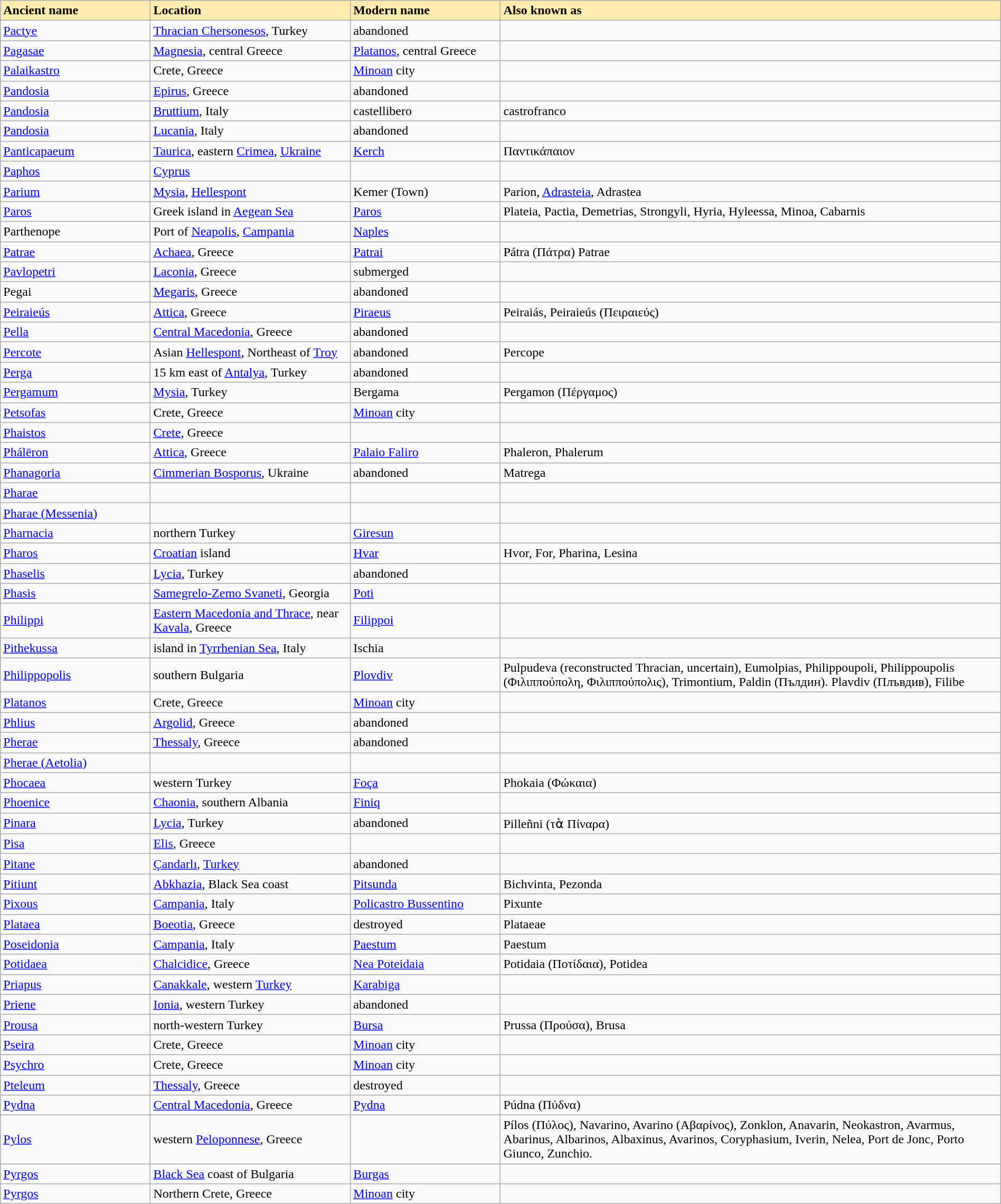<table class="wikitable" width="100%">
<tr>
<td width="15%" bgcolor="#FFEBAD"><strong>Ancient name</strong></td>
<td width="20%" bgcolor="#FFEBAD"><strong>Location</strong></td>
<td width="15%" bgcolor="#FFEBAD"><strong>Modern name</strong></td>
<td width="50%" bgcolor="#FFEBAD"><strong>Also known as</strong></td>
</tr>
<tr>
<td><a href='#'>Pactye</a></td>
<td><a href='#'>Thracian Chersonesos</a>, Turkey</td>
<td>abandoned</td>
<td></td>
</tr>
<tr>
<td><a href='#'>Pagasae</a></td>
<td><a href='#'>Magnesia</a>, central Greece</td>
<td><a href='#'>Platanos</a>, central Greece</td>
<td></td>
</tr>
<tr>
<td><a href='#'>Palaikastro</a></td>
<td>Crete, Greece</td>
<td><a href='#'>Minoan</a> city</td>
<td></td>
</tr>
<tr>
<td><a href='#'>Pandosia</a></td>
<td><a href='#'>Epirus</a>, Greece</td>
<td>abandoned</td>
<td></td>
</tr>
<tr>
<td><a href='#'>Pandosia</a></td>
<td><a href='#'>Bruttium</a>, Italy</td>
<td>castellibero</td>
<td>castrofranco</td>
</tr>
<tr>
<td><a href='#'>Pandosia</a></td>
<td><a href='#'>Lucania</a>, Italy</td>
<td>abandoned</td>
<td></td>
</tr>
<tr>
<td><a href='#'>Panticapaeum</a></td>
<td><a href='#'>Taurica</a>, eastern <a href='#'>Crimea</a>, <a href='#'>Ukraine</a></td>
<td><a href='#'>Kerch</a></td>
<td Pantikápaion>Παντικάπαιον</td>
</tr>
<tr>
<td><a href='#'>Paphos</a></td>
<td><a href='#'>Cyprus</a></td>
<td></td>
<td></td>
</tr>
<tr>
<td><a href='#'>Parium</a></td>
<td><a href='#'>Mysia</a>, <a href='#'>Hellespont</a></td>
<td>Kemer (Town)</td>
<td>Parion, <a href='#'>Adrasteia</a>, Adrastea</td>
</tr>
<tr>
<td><a href='#'>Paros</a></td>
<td>Greek island in <a href='#'>Aegean Sea</a></td>
<td><a href='#'>Paros</a></td>
<td>Plateia, Pactia, Demetrias, Strongyli, Hyria, Hyleessa, Minoa, Cabarnis</td>
</tr>
<tr>
<td>Parthenope</td>
<td>Port of <a href='#'>Neapolis</a>, <a href='#'>Campania</a></td>
<td><a href='#'>Naples</a></td>
<td></td>
</tr>
<tr>
<td><a href='#'>Patrae</a></td>
<td><a href='#'>Achaea</a>, Greece</td>
<td><a href='#'>Patrai</a></td>
<td>Pátra (Πάτρα) Patrae</td>
</tr>
<tr>
<td><a href='#'>Pavlopetri</a></td>
<td><a href='#'>Laconia</a>, Greece</td>
<td>submerged</td>
<td></td>
</tr>
<tr>
<td>Pegai</td>
<td><a href='#'>Megaris</a>, Greece</td>
<td>abandoned</td>
<td></td>
</tr>
<tr>
<td><a href='#'>Peiraieús</a></td>
<td><a href='#'>Attica</a>, Greece</td>
<td><a href='#'>Piraeus</a></td>
<td>Peiraiás, Peiraieús (Πειραιεύς)</td>
</tr>
<tr>
<td><a href='#'>Pella</a></td>
<td><a href='#'>Central Macedonia</a>, Greece</td>
<td>abandoned</td>
<td></td>
</tr>
<tr>
<td><a href='#'>Percote</a></td>
<td>Asian <a href='#'>Hellespont</a>, Northeast of <a href='#'>Troy</a></td>
<td>abandoned</td>
<td>Percope</td>
</tr>
<tr>
<td><a href='#'>Perga</a></td>
<td>15 km east of <a href='#'>Antalya</a>, Turkey</td>
<td>abandoned</td>
</tr>
<tr>
<td><a href='#'>Pergamum</a></td>
<td><a href='#'>Mysia</a>, Turkey</td>
<td>Bergama</td>
<td>Pergamon (Πέργαμος)</td>
</tr>
<tr>
<td><a href='#'>Petsofas</a></td>
<td>Crete, Greece</td>
<td><a href='#'>Minoan</a> city</td>
<td></td>
</tr>
<tr>
<td><a href='#'>Phaistos</a></td>
<td><a href='#'>Crete</a>, Greece</td>
<td></td>
<td></td>
</tr>
<tr>
<td><a href='#'>Phálēron</a></td>
<td><a href='#'>Attica</a>, Greece</td>
<td><a href='#'>Palaio Faliro</a></td>
<td>Phaleron, Phalerum</td>
</tr>
<tr>
<td><a href='#'>Phanagoria</a></td>
<td><a href='#'>Cimmerian Bosporus</a>, Ukraine</td>
<td>abandoned</td>
<td>Matrega</td>
</tr>
<tr>
<td><a href='#'>Pharae</a></td>
<td></td>
<td></td>
<td></td>
</tr>
<tr>
<td><a href='#'>Pharae (Messenia)</a></td>
<td></td>
<td></td>
<td></td>
</tr>
<tr>
<td><a href='#'>Pharnacia</a></td>
<td>northern Turkey</td>
<td><a href='#'>Giresun</a></td>
<td></td>
</tr>
<tr>
<td><a href='#'>Pharos</a></td>
<td><a href='#'>Croatian</a> island</td>
<td><a href='#'>Hvar</a></td>
<td>Hvor, For, Pharina, Lesina</td>
</tr>
<tr>
<td><a href='#'>Phaselis</a></td>
<td><a href='#'>Lycia</a>, Turkey</td>
<td>abandoned</td>
<td></td>
</tr>
<tr>
<td><a href='#'>Phasis</a></td>
<td><a href='#'>Samegrelo-Zemo Svaneti</a>, Georgia</td>
<td><a href='#'>Poti</a></td>
<td></td>
</tr>
<tr>
<td><a href='#'>Philippi</a></td>
<td><a href='#'>Eastern Macedonia and Thrace</a>, near <a href='#'>Kavala</a>, Greece</td>
<td><a href='#'>Filippoi</a></td>
<td></td>
</tr>
<tr>
<td><a href='#'>Pithekussa</a></td>
<td>island in <a href='#'>Tyrrhenian Sea</a>, Italy</td>
<td>Ischia</td>
<td></td>
</tr>
<tr>
<td><a href='#'>Philippopolis</a></td>
<td>southern Bulgaria</td>
<td><a href='#'>Plovdiv</a></td>
<td>Pulpudeva (reconstructed Thracian, uncertain), Eumolpias, Philippoupoli, Philippoupolis (Φιλιππούπολη, Φιλιππούπολις), Trimontium, Paldin (Пълдин). Plavdiv (Плъвдив), Filibe</td>
</tr>
<tr>
<td><a href='#'>Platanos</a></td>
<td>Crete, Greece</td>
<td><a href='#'>Minoan</a> city</td>
<td></td>
</tr>
<tr>
<td><a href='#'>Phlius</a></td>
<td><a href='#'>Argolid</a>, Greece</td>
<td>abandoned</td>
<td></td>
</tr>
<tr>
<td><a href='#'>Pherae</a></td>
<td><a href='#'>Thessaly</a>, Greece</td>
<td>abandoned</td>
<td></td>
</tr>
<tr>
<td><a href='#'>Pherae (Aetolia)</a></td>
<td></td>
<td></td>
<td></td>
</tr>
<tr>
<td><a href='#'>Phocaea</a></td>
<td>western Turkey</td>
<td><a href='#'>Foça</a></td>
<td>Phokaia (Φώκαια)</td>
</tr>
<tr>
<td><a href='#'>Phoenice</a></td>
<td><a href='#'>Chaonia</a>, southern Albania</td>
<td><a href='#'>Finiq</a></td>
<td></td>
</tr>
<tr>
<td><a href='#'>Pinara</a></td>
<td><a href='#'>Lycia</a>, Turkey</td>
<td>abandoned</td>
<td>Pilleñni (τὰ Πίναρα)</td>
</tr>
<tr>
<td><a href='#'>Pisa</a></td>
<td><a href='#'>Elis</a>, Greece</td>
<td></td>
<td></td>
</tr>
<tr>
<td><a href='#'>Pitane</a></td>
<td><a href='#'>Çandarlı</a>, <a href='#'>Turkey</a></td>
<td>abandoned</td>
<td></td>
</tr>
<tr>
<td><a href='#'>Pitiunt</a></td>
<td><a href='#'>Abkhazia</a>, Black Sea coast</td>
<td><a href='#'>Pitsunda</a></td>
<td>Bichvinta, Pezonda</td>
</tr>
<tr>
<td><a href='#'>Pixous</a></td>
<td><a href='#'>Campania</a>, Italy</td>
<td><a href='#'>Policastro Bussentino</a></td>
<td>Pixunte</td>
</tr>
<tr>
<td><a href='#'>Plataea</a></td>
<td><a href='#'>Boeotia</a>, Greece</td>
<td>destroyed</td>
<td>Plataeae</td>
</tr>
<tr>
<td><a href='#'>Poseidonia</a></td>
<td><a href='#'>Campania</a>, Italy</td>
<td><a href='#'>Paestum</a></td>
<td>Paestum</td>
</tr>
<tr>
<td><a href='#'>Potidaea</a></td>
<td><a href='#'>Chalcidice</a>, Greece</td>
<td><a href='#'>Nea Poteidaia</a></td>
<td>Potidaia (Ποτίδαια), Potidea</td>
</tr>
<tr>
<td><a href='#'>Priapus</a></td>
<td><a href='#'>Canakkale</a>, western <a href='#'>Turkey</a></td>
<td><a href='#'>Karabiga</a></td>
<td></td>
</tr>
<tr>
<td><a href='#'>Priene</a></td>
<td><a href='#'>Ionia</a>, western Turkey</td>
<td>abandoned</td>
<td></td>
</tr>
<tr>
<td><a href='#'>Prousa</a></td>
<td>north-western Turkey</td>
<td><a href='#'>Bursa</a></td>
<td>Prussa (Προύσα), Brusa</td>
</tr>
<tr>
<td><a href='#'>Pseira</a></td>
<td>Crete, Greece</td>
<td><a href='#'>Minoan</a> city</td>
<td></td>
</tr>
<tr>
<td><a href='#'>Psychro</a></td>
<td>Crete, Greece</td>
<td><a href='#'>Minoan</a> city</td>
<td></td>
</tr>
<tr>
<td><a href='#'>Pteleum</a></td>
<td><a href='#'>Thessaly</a>, Greece</td>
<td>destroyed</td>
<td></td>
</tr>
<tr>
<td><a href='#'>Pydna</a></td>
<td><a href='#'>Central Macedonia</a>, Greece</td>
<td><a href='#'>Pydna</a></td>
<td>Púdna (Πύδνα)</td>
</tr>
<tr>
<td><a href='#'>Pylos</a></td>
<td>western <a href='#'>Peloponnese</a>, Greece</td>
<td></td>
<td>Pílos (Πύλος), Navarino, Avarino (Αβαρίνος), Zonklon, Anavarin, Neokastron, Avarmus, Abarinus, Albarinos, Albaxinus, Avarinos, Coryphasium, Iverin, Nelea, Port de Jonc, Porto Giunco, Zunchio.</td>
</tr>
<tr>
<td><a href='#'>Pyrgos</a></td>
<td><a href='#'>Black Sea</a> coast of Bulgaria</td>
<td><a href='#'>Burgas</a></td>
<td></td>
</tr>
<tr>
<td><a href='#'>Pyrgos</a></td>
<td>Northern Crete, Greece</td>
<td><a href='#'>Minoan</a> city</td>
<td></td>
</tr>
</table>
